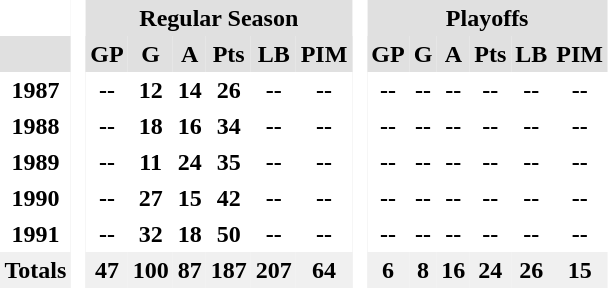<table BORDER="0" CELLPADDING="3" CELLSPACING="0">
<tr ALIGN="center" bgcolor="#e0e0e0">
<th colspan="2" bgcolor="#ffffff"> </th>
<th rowspan="99" bgcolor="#ffffff"> </th>
<th colspan="6">Regular Season</th>
<th rowspan="99" bgcolor="#ffffff"> </th>
<th colspan="6">Playoffs</th>
</tr>
<tr ALIGN="center" bgcolor="#e0e0e0">
<th colspan="2"></th>
<th>GP</th>
<th>G</th>
<th>A</th>
<th>Pts</th>
<th>LB</th>
<th>PIM</th>
<th>GP</th>
<th>G</th>
<th>A</th>
<th>Pts</th>
<th>LB</th>
<th>PIM</th>
</tr>
<tr ALIGN="center">
<th colspan="2">1987</th>
<th>--</th>
<th>12</th>
<th>14</th>
<th>26</th>
<th>--</th>
<th>--</th>
<th>--</th>
<th>--</th>
<th>--</th>
<th>--</th>
<th>--</th>
<th>--</th>
</tr>
<tr ALIGN="center">
<th colspan="2">1988</th>
<th>--</th>
<th>18</th>
<th>16</th>
<th>34</th>
<th>--</th>
<th>--</th>
<th>--</th>
<th>--</th>
<th>--</th>
<th>--</th>
<th>--</th>
<th>--</th>
</tr>
<tr ALIGN="center">
<th colspan="2">1989</th>
<th>--</th>
<th>11</th>
<th>24</th>
<th>35</th>
<th>--</th>
<th>--</th>
<th>--</th>
<th>--</th>
<th>--</th>
<th>--</th>
<th>--</th>
<th>--</th>
</tr>
<tr ALIGN="center">
<th colspan="2">1990</th>
<th>--</th>
<th>27</th>
<th>15</th>
<th>42</th>
<th>--</th>
<th>--</th>
<th>--</th>
<th>--</th>
<th>--</th>
<th>--</th>
<th>--</th>
<th>--</th>
</tr>
<tr ALIGN="center">
<th colspan="2">1991</th>
<th>--</th>
<th>32</th>
<th>18</th>
<th>50</th>
<th>--</th>
<th>--</th>
<th>--</th>
<th>--</th>
<th>--</th>
<th>--</th>
<th>--</th>
<th>--</th>
</tr>
<tr ALIGN="center" bgcolor="#f0f0f0">
<th colspan="2">Totals</th>
<th>47</th>
<th>100</th>
<th>87</th>
<th>187</th>
<th>207</th>
<th>64</th>
<th>6</th>
<th>8</th>
<th>16</th>
<th>24</th>
<th>26</th>
<th>15</th>
</tr>
</table>
